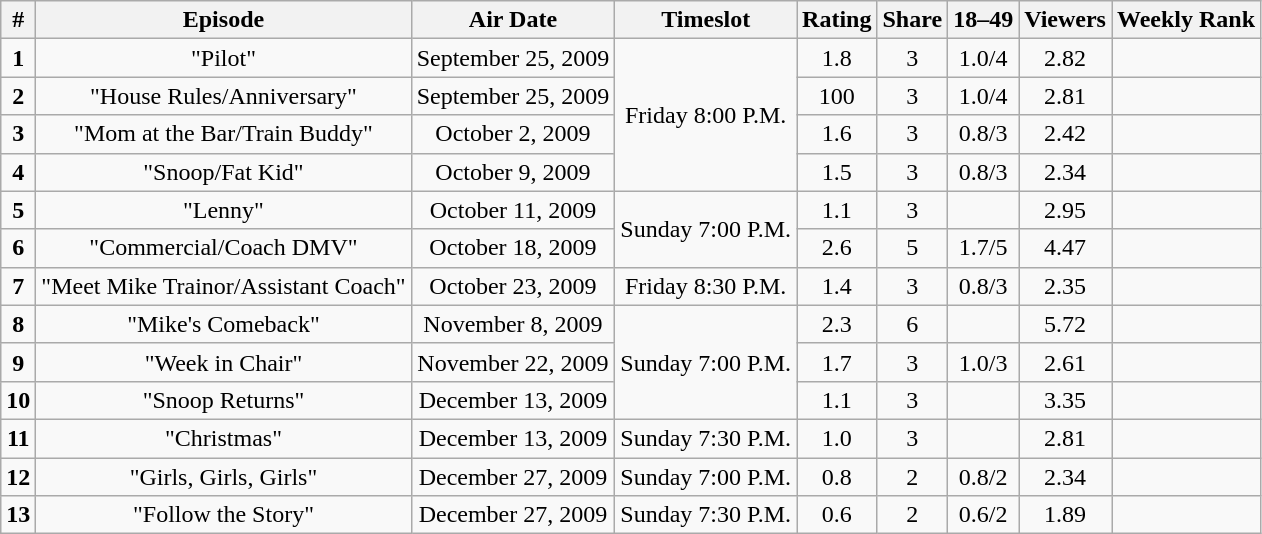<table class="wikitable" style="text-align:center;">
<tr>
<th>#</th>
<th>Episode</th>
<th>Air Date</th>
<th>Timeslot</th>
<th>Rating</th>
<th>Share</th>
<th>18–49</th>
<th>Viewers</th>
<th>Weekly Rank</th>
</tr>
<tr>
<td><strong>1</strong></td>
<td>"Pilot"</td>
<td>September 25, 2009</td>
<td rowspan="4">Friday 8:00 P.M.</td>
<td>1.8</td>
<td>3</td>
<td>1.0/4</td>
<td>2.82</td>
<td></td>
</tr>
<tr>
<td><strong>2</strong></td>
<td>"House Rules/Anniversary"</td>
<td>September 25, 2009</td>
<td>100</td>
<td>3</td>
<td>1.0/4</td>
<td>2.81</td>
<td></td>
</tr>
<tr>
<td><strong>3</strong></td>
<td>"Mom at the Bar/Train Buddy"</td>
<td>October 2, 2009</td>
<td>1.6</td>
<td>3</td>
<td>0.8/3</td>
<td>2.42</td>
<td></td>
</tr>
<tr>
<td><strong>4</strong></td>
<td>"Snoop/Fat Kid"</td>
<td>October 9, 2009</td>
<td>1.5</td>
<td>3</td>
<td>0.8/3</td>
<td>2.34</td>
<td></td>
</tr>
<tr>
<td><strong>5</strong></td>
<td>"Lenny"</td>
<td>October 11, 2009</td>
<td rowspan="2">Sunday 7:00 P.M.</td>
<td>1.1</td>
<td>3</td>
<td></td>
<td>2.95</td>
<td></td>
</tr>
<tr>
<td><strong>6</strong></td>
<td>"Commercial/Coach DMV"</td>
<td>October 18, 2009</td>
<td>2.6</td>
<td>5</td>
<td>1.7/5</td>
<td>4.47</td>
<td></td>
</tr>
<tr>
<td><strong>7</strong></td>
<td>"Meet Mike Trainor/Assistant Coach"</td>
<td>October 23, 2009</td>
<td>Friday 8:30 P.M.</td>
<td>1.4</td>
<td>3</td>
<td>0.8/3</td>
<td>2.35</td>
<td></td>
</tr>
<tr>
<td><strong>8</strong></td>
<td>"Mike's Comeback"</td>
<td>November 8, 2009</td>
<td rowspan="3">Sunday 7:00 P.M.</td>
<td>2.3</td>
<td>6</td>
<td></td>
<td>5.72</td>
<td></td>
</tr>
<tr>
<td><strong>9</strong></td>
<td>"Week in Chair"</td>
<td>November 22, 2009</td>
<td>1.7</td>
<td>3</td>
<td>1.0/3</td>
<td>2.61</td>
<td></td>
</tr>
<tr>
<td><strong>10</strong></td>
<td>"Snoop Returns"</td>
<td>December 13, 2009</td>
<td>1.1</td>
<td>3</td>
<td></td>
<td>3.35</td>
<td></td>
</tr>
<tr>
<td><strong>11</strong></td>
<td>"Christmas"</td>
<td>December 13, 2009</td>
<td>Sunday 7:30 P.M.</td>
<td>1.0</td>
<td>3</td>
<td></td>
<td>2.81</td>
<td></td>
</tr>
<tr>
<td><strong>12</strong></td>
<td>"Girls, Girls, Girls"</td>
<td>December 27, 2009</td>
<td>Sunday 7:00 P.M.</td>
<td>0.8</td>
<td>2</td>
<td>0.8/2</td>
<td>2.34</td>
<td></td>
</tr>
<tr>
<td><strong>13</strong></td>
<td>"Follow the Story"</td>
<td>December 27, 2009</td>
<td>Sunday 7:30 P.M.</td>
<td>0.6</td>
<td>2</td>
<td>0.6/2</td>
<td>1.89</td>
<td></td>
</tr>
</table>
